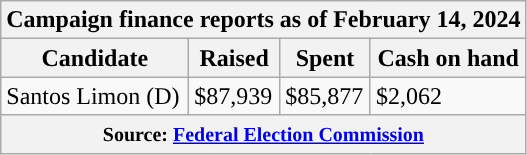<table class="wikitable sortable">
<tr>
<th colspan=4>Campaign finance reports as of February 14, 2024</th>
</tr>
<tr style="text-align:center;">
<th>Candidate</th>
<th>Raised</th>
<th>Spent</th>
<th>Cash on hand</th>
</tr>
<tr>
<td style="color:black;background-color:">Santos Limon (D)</td>
<td>$87,939</td>
<td>$85,877</td>
<td>$2,062</td>
</tr>
<tr>
<th colspan="4"><small>Source: <a href='#'>Federal Election Commission</a></small></th>
</tr>
</table>
